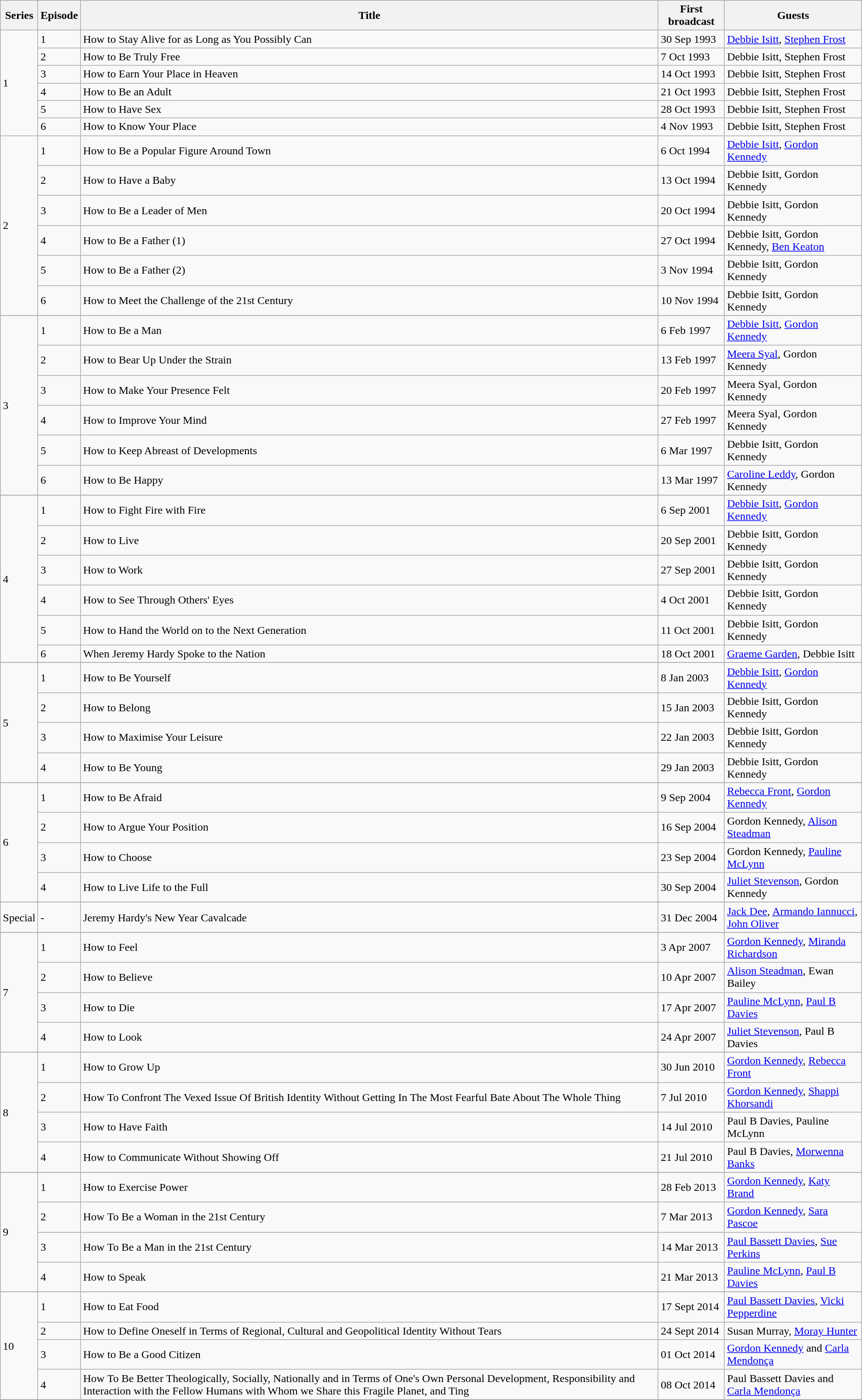<table class="wikitable">
<tr>
<th>Series</th>
<th>Episode</th>
<th>Title</th>
<th>First broadcast</th>
<th>Guests</th>
</tr>
<tr>
<td rowspan="6">1</td>
<td>1</td>
<td>How to Stay Alive for as Long as You Possibly Can</td>
<td>30 Sep 1993</td>
<td><a href='#'>Debbie Isitt</a>, <a href='#'>Stephen Frost</a></td>
</tr>
<tr>
<td>2</td>
<td>How to Be Truly Free</td>
<td>7 Oct 1993</td>
<td>Debbie Isitt, Stephen Frost</td>
</tr>
<tr>
<td>3</td>
<td>How to Earn Your Place in Heaven</td>
<td>14 Oct 1993</td>
<td>Debbie Isitt, Stephen Frost</td>
</tr>
<tr>
<td>4</td>
<td>How to Be an Adult</td>
<td>21 Oct 1993</td>
<td>Debbie Isitt, Stephen Frost</td>
</tr>
<tr>
<td>5</td>
<td>How to Have Sex</td>
<td>28 Oct 1993</td>
<td>Debbie Isitt, Stephen Frost</td>
</tr>
<tr>
<td>6</td>
<td>How to Know Your Place</td>
<td>4 Nov 1993</td>
<td>Debbie Isitt, Stephen Frost</td>
</tr>
<tr>
<td rowspan="6">2</td>
<td>1</td>
<td>How to Be a Popular Figure Around Town</td>
<td>6 Oct 1994</td>
<td><a href='#'>Debbie Isitt</a>, <a href='#'>Gordon Kennedy</a></td>
</tr>
<tr>
<td>2</td>
<td>How to Have a Baby</td>
<td>13 Oct 1994</td>
<td>Debbie Isitt, Gordon Kennedy</td>
</tr>
<tr>
<td>3</td>
<td>How to Be a Leader of Men</td>
<td>20 Oct 1994</td>
<td>Debbie Isitt, Gordon Kennedy</td>
</tr>
<tr>
<td>4</td>
<td>How to Be a Father (1)</td>
<td>27 Oct 1994</td>
<td>Debbie Isitt, Gordon Kennedy, <a href='#'>Ben Keaton</a></td>
</tr>
<tr>
<td>5</td>
<td>How to Be a Father (2)</td>
<td>3 Nov 1994</td>
<td>Debbie Isitt, Gordon Kennedy</td>
</tr>
<tr>
<td>6</td>
<td>How to Meet the Challenge of the 21st Century</td>
<td>10 Nov 1994</td>
<td>Debbie Isitt, Gordon Kennedy</td>
</tr>
<tr>
</tr>
<tr>
<td rowspan="6">3</td>
<td>1</td>
<td>How to Be a Man</td>
<td>6 Feb 1997</td>
<td><a href='#'>Debbie Isitt</a>, <a href='#'>Gordon Kennedy</a></td>
</tr>
<tr>
<td>2</td>
<td>How to Bear Up Under the Strain</td>
<td>13 Feb 1997</td>
<td><a href='#'>Meera Syal</a>, Gordon Kennedy</td>
</tr>
<tr>
<td>3</td>
<td>How to Make Your Presence Felt</td>
<td>20 Feb 1997</td>
<td>Meera Syal, Gordon Kennedy</td>
</tr>
<tr>
<td>4</td>
<td>How to Improve Your Mind</td>
<td>27 Feb 1997</td>
<td>Meera Syal, Gordon Kennedy</td>
</tr>
<tr>
<td>5</td>
<td>How to Keep Abreast of Developments</td>
<td>6 Mar 1997</td>
<td>Debbie Isitt, Gordon Kennedy</td>
</tr>
<tr>
<td>6</td>
<td>How to Be Happy</td>
<td>13 Mar 1997</td>
<td><a href='#'>Caroline Leddy</a>, Gordon Kennedy</td>
</tr>
<tr>
</tr>
<tr>
<td rowspan="6">4</td>
<td>1</td>
<td>How to Fight Fire with Fire</td>
<td>6 Sep 2001</td>
<td><a href='#'>Debbie Isitt</a>, <a href='#'>Gordon Kennedy</a></td>
</tr>
<tr>
<td>2</td>
<td>How to Live</td>
<td>20 Sep 2001</td>
<td>Debbie Isitt, Gordon Kennedy</td>
</tr>
<tr>
<td>3</td>
<td>How to Work</td>
<td>27 Sep 2001</td>
<td>Debbie Isitt, Gordon Kennedy</td>
</tr>
<tr>
<td>4</td>
<td>How to See Through Others' Eyes</td>
<td>4 Oct 2001</td>
<td>Debbie Isitt, Gordon Kennedy</td>
</tr>
<tr>
<td>5</td>
<td>How to Hand the World on to the Next Generation</td>
<td>11 Oct 2001</td>
<td>Debbie Isitt, Gordon Kennedy</td>
</tr>
<tr>
<td>6</td>
<td>When Jeremy Hardy Spoke to the Nation</td>
<td>18 Oct 2001</td>
<td><a href='#'>Graeme Garden</a>, Debbie Isitt</td>
</tr>
<tr>
</tr>
<tr>
<td rowspan="4">5</td>
<td>1</td>
<td>How to Be Yourself</td>
<td>8 Jan 2003</td>
<td><a href='#'>Debbie Isitt</a>, <a href='#'>Gordon Kennedy</a></td>
</tr>
<tr>
<td>2</td>
<td>How to Belong</td>
<td>15 Jan 2003</td>
<td>Debbie Isitt, Gordon Kennedy</td>
</tr>
<tr>
<td>3</td>
<td>How to Maximise Your Leisure</td>
<td>22 Jan 2003</td>
<td>Debbie Isitt, Gordon Kennedy</td>
</tr>
<tr>
<td>4</td>
<td>How to Be Young</td>
<td>29 Jan 2003</td>
<td>Debbie Isitt, Gordon Kennedy</td>
</tr>
<tr>
</tr>
<tr>
<td rowspan="4">6</td>
<td>1</td>
<td>How to Be Afraid</td>
<td>9 Sep 2004</td>
<td><a href='#'>Rebecca Front</a>, <a href='#'>Gordon Kennedy</a></td>
</tr>
<tr>
<td>2</td>
<td>How to Argue Your Position</td>
<td>16 Sep 2004</td>
<td>Gordon Kennedy, <a href='#'>Alison Steadman</a></td>
</tr>
<tr>
<td>3</td>
<td>How to Choose</td>
<td>23 Sep 2004</td>
<td>Gordon Kennedy, <a href='#'>Pauline McLynn</a></td>
</tr>
<tr>
<td>4</td>
<td>How to Live Life to the Full</td>
<td>30 Sep 2004</td>
<td><a href='#'>Juliet Stevenson</a>,  Gordon Kennedy</td>
</tr>
<tr>
</tr>
<tr>
<td rowspan="1">Special</td>
<td>-</td>
<td>Jeremy Hardy's New Year Cavalcade</td>
<td>31 Dec 2004</td>
<td><a href='#'>Jack Dee</a>, <a href='#'>Armando Iannucci</a>, <a href='#'>John Oliver</a></td>
</tr>
<tr>
</tr>
<tr>
<td rowspan="4">7</td>
<td>1</td>
<td>How to Feel</td>
<td>3 Apr 2007</td>
<td><a href='#'>Gordon Kennedy</a>, <a href='#'>Miranda Richardson</a></td>
</tr>
<tr>
<td>2</td>
<td>How to Believe</td>
<td>10 Apr 2007</td>
<td><a href='#'>Alison Steadman</a>, Ewan Bailey</td>
</tr>
<tr>
<td>3</td>
<td>How to Die</td>
<td>17 Apr 2007</td>
<td><a href='#'>Pauline McLynn</a>, <a href='#'>Paul B Davies</a></td>
</tr>
<tr>
<td>4</td>
<td>How to Look</td>
<td>24 Apr 2007</td>
<td><a href='#'>Juliet Stevenson</a>, Paul B Davies</td>
</tr>
<tr>
</tr>
<tr>
<td rowspan="4">8</td>
<td>1</td>
<td>How to Grow Up</td>
<td>30 Jun 2010</td>
<td><a href='#'>Gordon Kennedy</a>, <a href='#'>Rebecca Front</a></td>
</tr>
<tr>
<td>2</td>
<td>How To Confront The Vexed Issue Of British Identity Without Getting In The Most Fearful Bate About The Whole Thing</td>
<td>7 Jul 2010</td>
<td><a href='#'>Gordon Kennedy</a>, <a href='#'>Shappi Khorsandi</a></td>
</tr>
<tr>
<td>3</td>
<td>How to Have Faith</td>
<td>14 Jul 2010</td>
<td>Paul B Davies, Pauline McLynn</td>
</tr>
<tr>
<td>4</td>
<td>How to Communicate Without Showing Off</td>
<td>21 Jul 2010</td>
<td>Paul B Davies, <a href='#'>Morwenna Banks</a></td>
</tr>
<tr>
</tr>
<tr>
<td rowspan="4">9</td>
<td>1</td>
<td>How to Exercise Power</td>
<td>28 Feb 2013</td>
<td><a href='#'>Gordon Kennedy</a>, <a href='#'>Katy Brand</a></td>
</tr>
<tr>
<td>2</td>
<td>How To Be a Woman in the 21st Century</td>
<td>7 Mar 2013</td>
<td><a href='#'>Gordon Kennedy</a>, <a href='#'>Sara Pascoe</a></td>
</tr>
<tr>
<td>3</td>
<td>How To Be a Man in the 21st Century</td>
<td>14 Mar 2013</td>
<td><a href='#'>Paul Bassett Davies</a>, <a href='#'>Sue Perkins</a></td>
</tr>
<tr>
<td>4</td>
<td>How to Speak</td>
<td>21 Mar 2013</td>
<td><a href='#'>Pauline McLynn</a>, <a href='#'>Paul B Davies</a></td>
</tr>
<tr>
</tr>
<tr>
<td rowspan="4">10</td>
<td>1</td>
<td>How to Eat Food</td>
<td>17 Sept 2014</td>
<td><a href='#'>Paul Bassett Davies</a>, <a href='#'>Vicki Pepperdine</a></td>
</tr>
<tr>
<td>2</td>
<td>How to Define Oneself in Terms of Regional, Cultural and Geopolitical Identity Without Tears</td>
<td>24 Sept 2014</td>
<td>Susan Murray, <a href='#'>Moray Hunter</a></td>
</tr>
<tr>
<td>3</td>
<td>How to Be a Good Citizen</td>
<td>01 Oct 2014</td>
<td><a href='#'>Gordon Kennedy</a> and <a href='#'>Carla Mendonça</a></td>
</tr>
<tr>
<td>4</td>
<td>How To Be Better Theologically, Socially, Nationally and in Terms of One's Own Personal Development, Responsibility and Interaction with the Fellow Humans with Whom we Share this Fragile Planet, and Ting</td>
<td>08 Oct 2014</td>
<td>Paul Bassett Davies and <a href='#'>Carla Mendonça</a></td>
</tr>
<tr>
</tr>
</table>
